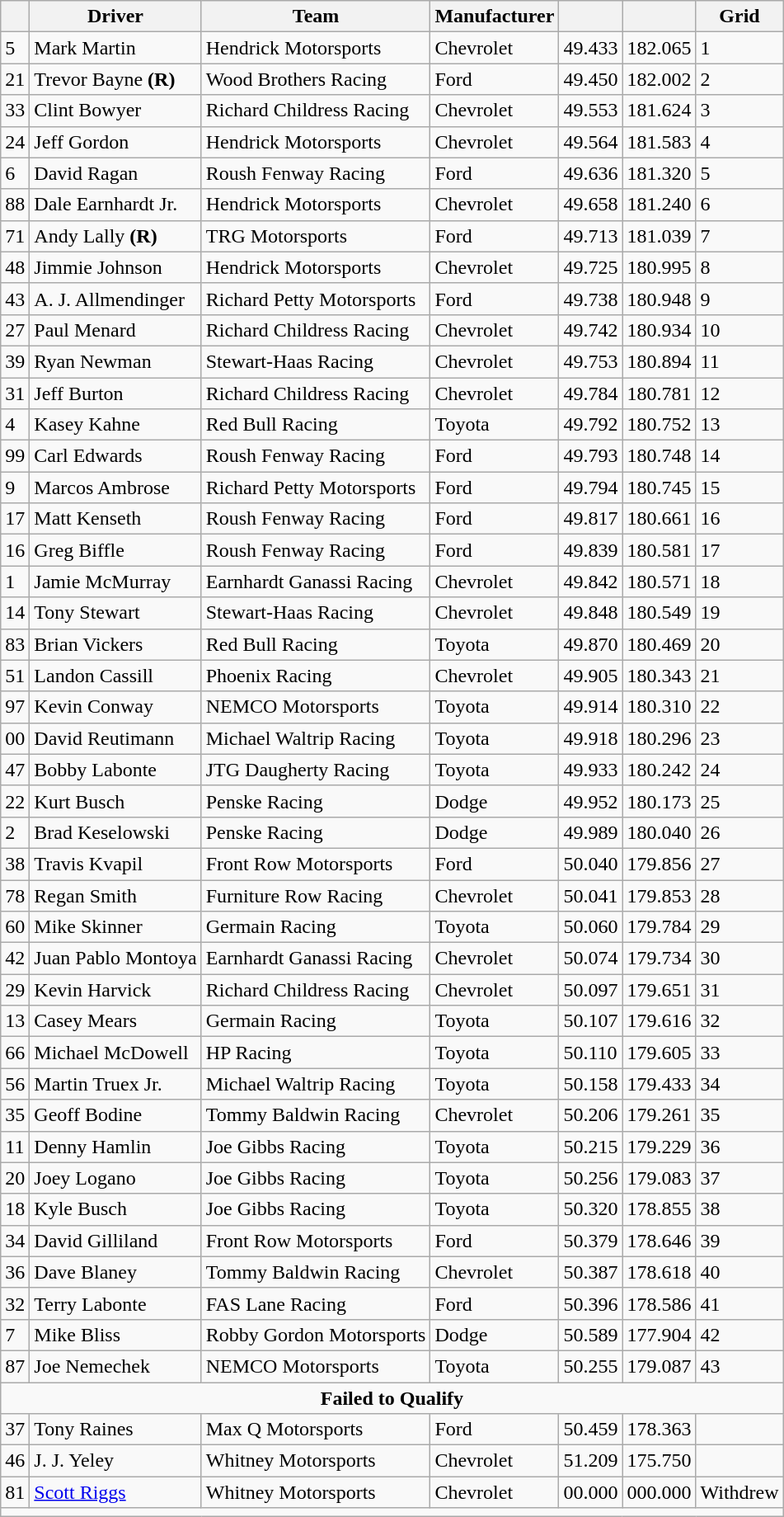<table class="wikitable">
<tr>
<th></th>
<th>Driver</th>
<th>Team</th>
<th>Manufacturer</th>
<th></th>
<th></th>
<th>Grid</th>
</tr>
<tr>
<td>5</td>
<td>Mark Martin</td>
<td>Hendrick Motorsports</td>
<td>Chevrolet</td>
<td>49.433</td>
<td>182.065</td>
<td>1</td>
</tr>
<tr>
<td>21</td>
<td>Trevor Bayne <strong>(R)</strong></td>
<td>Wood Brothers Racing</td>
<td>Ford</td>
<td>49.450</td>
<td>182.002</td>
<td>2</td>
</tr>
<tr>
<td>33</td>
<td>Clint Bowyer</td>
<td>Richard Childress Racing</td>
<td>Chevrolet</td>
<td>49.553</td>
<td>181.624</td>
<td>3</td>
</tr>
<tr>
<td>24</td>
<td>Jeff Gordon</td>
<td>Hendrick Motorsports</td>
<td>Chevrolet</td>
<td>49.564</td>
<td>181.583</td>
<td>4</td>
</tr>
<tr>
<td>6</td>
<td>David Ragan</td>
<td>Roush Fenway Racing</td>
<td>Ford</td>
<td>49.636</td>
<td>181.320</td>
<td>5</td>
</tr>
<tr>
<td>88</td>
<td>Dale Earnhardt Jr.</td>
<td>Hendrick Motorsports</td>
<td>Chevrolet</td>
<td>49.658</td>
<td>181.240</td>
<td>6</td>
</tr>
<tr>
<td>71</td>
<td>Andy Lally <strong>(R)</strong></td>
<td>TRG Motorsports</td>
<td>Ford</td>
<td>49.713</td>
<td>181.039</td>
<td>7</td>
</tr>
<tr>
<td>48</td>
<td>Jimmie Johnson</td>
<td>Hendrick Motorsports</td>
<td>Chevrolet</td>
<td>49.725</td>
<td>180.995</td>
<td>8</td>
</tr>
<tr>
<td>43</td>
<td>A. J. Allmendinger</td>
<td>Richard Petty Motorsports</td>
<td>Ford</td>
<td>49.738</td>
<td>180.948</td>
<td>9</td>
</tr>
<tr>
<td>27</td>
<td>Paul Menard</td>
<td>Richard Childress Racing</td>
<td>Chevrolet</td>
<td>49.742</td>
<td>180.934</td>
<td>10</td>
</tr>
<tr>
<td>39</td>
<td>Ryan Newman</td>
<td>Stewart-Haas Racing</td>
<td>Chevrolet</td>
<td>49.753</td>
<td>180.894</td>
<td>11</td>
</tr>
<tr>
<td>31</td>
<td>Jeff Burton</td>
<td>Richard Childress Racing</td>
<td>Chevrolet</td>
<td>49.784</td>
<td>180.781</td>
<td>12</td>
</tr>
<tr>
<td>4</td>
<td>Kasey Kahne</td>
<td>Red Bull Racing</td>
<td>Toyota</td>
<td>49.792</td>
<td>180.752</td>
<td>13</td>
</tr>
<tr>
<td>99</td>
<td>Carl Edwards</td>
<td>Roush Fenway Racing</td>
<td>Ford</td>
<td>49.793</td>
<td>180.748</td>
<td>14</td>
</tr>
<tr>
<td>9</td>
<td>Marcos Ambrose</td>
<td>Richard Petty Motorsports</td>
<td>Ford</td>
<td>49.794</td>
<td>180.745</td>
<td>15</td>
</tr>
<tr>
<td>17</td>
<td>Matt Kenseth</td>
<td>Roush Fenway Racing</td>
<td>Ford</td>
<td>49.817</td>
<td>180.661</td>
<td>16</td>
</tr>
<tr>
<td>16</td>
<td>Greg Biffle</td>
<td>Roush Fenway Racing</td>
<td>Ford</td>
<td>49.839</td>
<td>180.581</td>
<td>17</td>
</tr>
<tr>
<td>1</td>
<td>Jamie McMurray</td>
<td>Earnhardt Ganassi Racing</td>
<td>Chevrolet</td>
<td>49.842</td>
<td>180.571</td>
<td>18</td>
</tr>
<tr>
<td>14</td>
<td>Tony Stewart</td>
<td>Stewart-Haas Racing</td>
<td>Chevrolet</td>
<td>49.848</td>
<td>180.549</td>
<td>19</td>
</tr>
<tr>
<td>83</td>
<td>Brian Vickers</td>
<td>Red Bull Racing</td>
<td>Toyota</td>
<td>49.870</td>
<td>180.469</td>
<td>20</td>
</tr>
<tr>
<td>51</td>
<td>Landon Cassill</td>
<td>Phoenix Racing</td>
<td>Chevrolet</td>
<td>49.905</td>
<td>180.343</td>
<td>21</td>
</tr>
<tr>
<td>97</td>
<td>Kevin Conway</td>
<td>NEMCO Motorsports</td>
<td>Toyota</td>
<td>49.914</td>
<td>180.310</td>
<td>22</td>
</tr>
<tr>
<td>00</td>
<td>David Reutimann</td>
<td>Michael Waltrip Racing</td>
<td>Toyota</td>
<td>49.918</td>
<td>180.296</td>
<td>23</td>
</tr>
<tr>
<td>47</td>
<td>Bobby Labonte</td>
<td>JTG Daugherty Racing</td>
<td>Toyota</td>
<td>49.933</td>
<td>180.242</td>
<td>24</td>
</tr>
<tr>
<td>22</td>
<td>Kurt Busch</td>
<td>Penske Racing</td>
<td>Dodge</td>
<td>49.952</td>
<td>180.173</td>
<td>25</td>
</tr>
<tr>
<td>2</td>
<td>Brad Keselowski</td>
<td>Penske Racing</td>
<td>Dodge</td>
<td>49.989</td>
<td>180.040</td>
<td>26</td>
</tr>
<tr>
<td>38</td>
<td>Travis Kvapil</td>
<td>Front Row Motorsports</td>
<td>Ford</td>
<td>50.040</td>
<td>179.856</td>
<td>27</td>
</tr>
<tr>
<td>78</td>
<td>Regan Smith</td>
<td>Furniture Row Racing</td>
<td>Chevrolet</td>
<td>50.041</td>
<td>179.853</td>
<td>28</td>
</tr>
<tr>
<td>60</td>
<td>Mike Skinner</td>
<td>Germain Racing</td>
<td>Toyota</td>
<td>50.060</td>
<td>179.784</td>
<td>29</td>
</tr>
<tr>
<td>42</td>
<td>Juan Pablo Montoya</td>
<td>Earnhardt Ganassi Racing</td>
<td>Chevrolet</td>
<td>50.074</td>
<td>179.734</td>
<td>30</td>
</tr>
<tr>
<td>29</td>
<td>Kevin Harvick</td>
<td>Richard Childress Racing</td>
<td>Chevrolet</td>
<td>50.097</td>
<td>179.651</td>
<td>31</td>
</tr>
<tr>
<td>13</td>
<td>Casey Mears</td>
<td>Germain Racing</td>
<td>Toyota</td>
<td>50.107</td>
<td>179.616</td>
<td>32</td>
</tr>
<tr>
<td>66</td>
<td>Michael McDowell</td>
<td>HP Racing</td>
<td>Toyota</td>
<td>50.110</td>
<td>179.605</td>
<td>33</td>
</tr>
<tr>
<td>56</td>
<td>Martin Truex Jr.</td>
<td>Michael Waltrip Racing</td>
<td>Toyota</td>
<td>50.158</td>
<td>179.433</td>
<td>34</td>
</tr>
<tr>
<td>35</td>
<td>Geoff Bodine</td>
<td>Tommy Baldwin Racing</td>
<td>Chevrolet</td>
<td>50.206</td>
<td>179.261</td>
<td>35</td>
</tr>
<tr>
<td>11</td>
<td>Denny Hamlin</td>
<td>Joe Gibbs Racing</td>
<td>Toyota</td>
<td>50.215</td>
<td>179.229</td>
<td>36</td>
</tr>
<tr>
<td>20</td>
<td>Joey Logano</td>
<td>Joe Gibbs Racing</td>
<td>Toyota</td>
<td>50.256</td>
<td>179.083</td>
<td>37</td>
</tr>
<tr>
<td>18</td>
<td>Kyle Busch</td>
<td>Joe Gibbs Racing</td>
<td>Toyota</td>
<td>50.320</td>
<td>178.855</td>
<td>38</td>
</tr>
<tr>
<td>34</td>
<td>David Gilliland</td>
<td>Front Row Motorsports</td>
<td>Ford</td>
<td>50.379</td>
<td>178.646</td>
<td>39</td>
</tr>
<tr>
<td>36</td>
<td>Dave Blaney</td>
<td>Tommy Baldwin Racing</td>
<td>Chevrolet</td>
<td>50.387</td>
<td>178.618</td>
<td>40</td>
</tr>
<tr>
<td>32</td>
<td>Terry Labonte</td>
<td>FAS Lane Racing</td>
<td>Ford</td>
<td>50.396</td>
<td>178.586</td>
<td>41</td>
</tr>
<tr>
<td>7</td>
<td>Mike Bliss</td>
<td>Robby Gordon Motorsports</td>
<td>Dodge</td>
<td>50.589</td>
<td>177.904</td>
<td>42</td>
</tr>
<tr>
<td>87</td>
<td>Joe Nemechek</td>
<td>NEMCO Motorsports</td>
<td>Toyota</td>
<td>50.255</td>
<td>179.087</td>
<td>43</td>
</tr>
<tr>
<td colspan="7" style="text-align:center;"><strong>Failed to Qualify</strong></td>
</tr>
<tr>
<td>37</td>
<td>Tony Raines</td>
<td>Max Q Motorsports</td>
<td>Ford</td>
<td>50.459</td>
<td>178.363</td>
<td></td>
</tr>
<tr>
<td>46</td>
<td>J. J. Yeley</td>
<td>Whitney Motorsports</td>
<td>Chevrolet</td>
<td>51.209</td>
<td>175.750</td>
<td></td>
</tr>
<tr>
<td>81</td>
<td><a href='#'>Scott Riggs</a></td>
<td>Whitney Motorsports</td>
<td>Chevrolet</td>
<td>00.000</td>
<td>000.000</td>
<td>Withdrew</td>
</tr>
<tr>
<td colspan="8"></td>
</tr>
</table>
